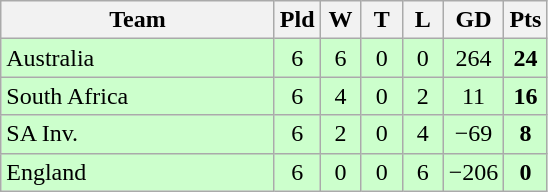<table class="wikitable" style="text-align:center;">
<tr>
<th width=175>Team</th>
<th style="width:20px;" abbr="Played">Pld</th>
<th style="width:20px;" abbr="Won">W</th>
<th style="width:20px;" abbr="Tied">T</th>
<th style="width:20px;" abbr="Lost">L</th>
<th style="width:30px;" abbr="Diff">GD</th>
<th style="width:20px;" abbr="Points">Pts</th>
</tr>
<tr style="background:#cfc;">
<td style="text-align:left;"> Australia</td>
<td>6</td>
<td>6</td>
<td>0</td>
<td>0</td>
<td>264</td>
<td><strong>24</strong></td>
</tr>
<tr style="background:#cfc;">
<td style="text-align:left;"> South Africa</td>
<td>6</td>
<td>4</td>
<td>0</td>
<td>2</td>
<td>11</td>
<td><strong>16</strong></td>
</tr>
<tr style="background:#cfc;">
<td style="text-align:left;"> SA Inv.</td>
<td>6</td>
<td>2</td>
<td>0</td>
<td>4</td>
<td>−69</td>
<td><strong>8</strong></td>
</tr>
<tr style="background:#cfc;">
<td style="text-align:left;"> England</td>
<td>6</td>
<td>0</td>
<td>0</td>
<td>6</td>
<td>−206</td>
<td><strong>0</strong></td>
</tr>
</table>
